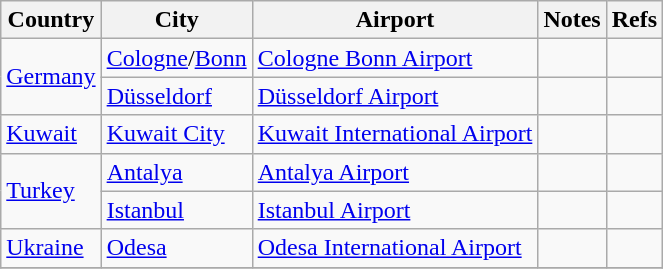<table class="sortable wikitable">
<tr>
<th>Country</th>
<th>City</th>
<th>Airport</th>
<th>Notes</th>
<th>Refs</th>
</tr>
<tr>
<td rowspan="2"><a href='#'>Germany</a></td>
<td><a href='#'>Cologne</a>/<a href='#'>Bonn</a></td>
<td><a href='#'>Cologne Bonn Airport</a></td>
<td></td>
<td align=center></td>
</tr>
<tr>
<td><a href='#'>Düsseldorf</a></td>
<td><a href='#'>Düsseldorf Airport</a></td>
<td></td>
<td align=center></td>
</tr>
<tr>
<td><a href='#'>Kuwait</a></td>
<td><a href='#'>Kuwait City</a></td>
<td><a href='#'>Kuwait International Airport</a></td>
<td></td>
<td align=center></td>
</tr>
<tr>
<td rowspan="2"><a href='#'>Turkey</a></td>
<td><a href='#'>Antalya</a></td>
<td><a href='#'>Antalya Airport</a></td>
<td></td>
<td align=center></td>
</tr>
<tr>
<td><a href='#'>Istanbul</a></td>
<td><a href='#'>Istanbul Airport</a></td>
<td></td>
<td align=center></td>
</tr>
<tr>
<td><a href='#'>Ukraine</a></td>
<td><a href='#'>Odesa</a></td>
<td><a href='#'>Odesa International Airport</a></td>
<td></td>
<td align=center></td>
</tr>
<tr>
</tr>
</table>
